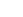<table style="width:88%; text-align:center;">
<tr style="color:white;">
<td style="background:"><strong>64</strong></td>
</tr>
</table>
